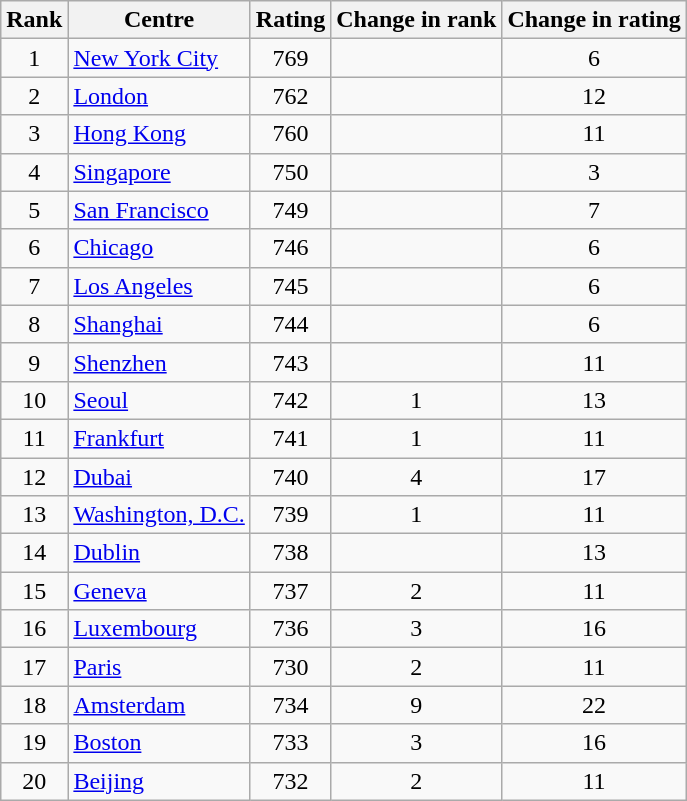<table class="wikitable"  style="text-align:center; margin:1em;">
<tr>
<th>Rank</th>
<th>Centre</th>
<th>Rating</th>
<th>Change in rank</th>
<th>Change in rating</th>
</tr>
<tr>
<td>1</td>
<td align=left> <a href='#'>New York City</a></td>
<td>769</td>
<td></td>
<td> 6</td>
</tr>
<tr>
<td>2</td>
<td align=left> <a href='#'>London</a></td>
<td>762</td>
<td></td>
<td> 12</td>
</tr>
<tr>
<td>3</td>
<td align=left> <a href='#'>Hong Kong</a></td>
<td>760</td>
<td></td>
<td> 11</td>
</tr>
<tr>
<td>4</td>
<td align=left> <a href='#'>Singapore</a></td>
<td>750</td>
<td></td>
<td> 3</td>
</tr>
<tr>
<td>5</td>
<td align=left> <a href='#'>San Francisco</a></td>
<td>749</td>
<td></td>
<td> 7</td>
</tr>
<tr>
<td>6</td>
<td align=left> <a href='#'>Chicago</a></td>
<td>746</td>
<td></td>
<td> 6</td>
</tr>
<tr>
<td>7</td>
<td align="left"> <a href='#'>Los Angeles</a></td>
<td>745</td>
<td></td>
<td> 6</td>
</tr>
<tr>
<td>8</td>
<td align="left"> <a href='#'>Shanghai</a></td>
<td>744</td>
<td></td>
<td> 6</td>
</tr>
<tr>
<td>9</td>
<td align="left"> <a href='#'>Shenzhen</a></td>
<td>743</td>
<td></td>
<td> 11</td>
</tr>
<tr>
<td>10</td>
<td align="left"> <a href='#'>Seoul</a></td>
<td>742</td>
<td> 1</td>
<td> 13</td>
</tr>
<tr>
<td>11</td>
<td align="left"> <a href='#'>Frankfurt</a></td>
<td>741</td>
<td> 1</td>
<td> 11</td>
</tr>
<tr>
<td>12</td>
<td align="left"> <a href='#'>Dubai</a></td>
<td>740</td>
<td> 4</td>
<td> 17</td>
</tr>
<tr>
<td>13</td>
<td align="left"> <a href='#'>Washington, D.C.</a></td>
<td>739</td>
<td> 1</td>
<td> 11</td>
</tr>
<tr>
<td>14</td>
<td align="left"> <a href='#'>Dublin</a></td>
<td>738</td>
<td></td>
<td> 13</td>
</tr>
<tr>
<td>15</td>
<td align="left"> <a href='#'>Geneva</a></td>
<td>737</td>
<td> 2</td>
<td> 11</td>
</tr>
<tr>
<td>16</td>
<td align="left"> <a href='#'>Luxembourg</a></td>
<td>736</td>
<td> 3</td>
<td> 16</td>
</tr>
<tr>
<td>17</td>
<td align="left"> <a href='#'>Paris</a></td>
<td>730</td>
<td> 2</td>
<td> 11</td>
</tr>
<tr>
<td>18</td>
<td align="left"> <a href='#'>Amsterdam</a></td>
<td>734</td>
<td> 9</td>
<td> 22</td>
</tr>
<tr>
<td>19</td>
<td align="left"> <a href='#'>Boston</a></td>
<td>733</td>
<td> 3</td>
<td> 16</td>
</tr>
<tr>
<td>20</td>
<td align="left"> <a href='#'>Beijing</a></td>
<td>732</td>
<td> 2</td>
<td> 11</td>
</tr>
</table>
